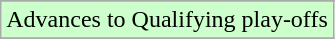<table class="wikitable">
<tr>
</tr>
<tr width=10px bgcolor=ccffcc>
<td>Advances to Qualifying play-offs</td>
</tr>
<tr>
</tr>
</table>
